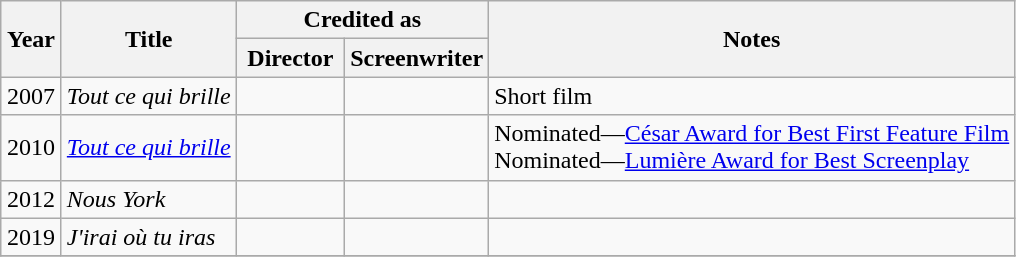<table class="wikitable sortable">
<tr>
<th rowspan=2 width="33">Year</th>
<th rowspan=2>Title</th>
<th colspan=2>Credited as</th>
<th rowspan=2>Notes</th>
</tr>
<tr>
<th width=65>Director</th>
<th width=65>Screenwriter</th>
</tr>
<tr>
<td align="center">2007</td>
<td align="left"><em>Tout ce qui brille</em></td>
<td></td>
<td></td>
<td>Short film</td>
</tr>
<tr>
<td align="center">2010</td>
<td align="left"><em><a href='#'>Tout ce qui brille</a></em></td>
<td></td>
<td></td>
<td>Nominated—<a href='#'>César Award for Best First Feature Film</a><br>Nominated—<a href='#'>Lumière Award for Best Screenplay</a></td>
</tr>
<tr>
<td align="center">2012</td>
<td align="left"><em>Nous York</em></td>
<td></td>
<td></td>
<td></td>
</tr>
<tr>
<td align="center">2019</td>
<td align="left"><em>J'irai où tu iras</em></td>
<td></td>
<td></td>
<td></td>
</tr>
<tr>
</tr>
</table>
